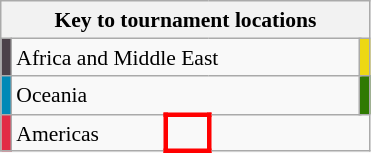<table class="wikitable" align=left style="text-align:left; font-size:90%; line-height:18px">
<tr>
<th colspan=100%; align center>Key to tournament locations</th>
</tr>
<tr>
<td style="padding:0; cell-spacing:0; width:6px; background-color:#4B4149;"></td>
<td colspan="7">Africa and Middle East </td>
<td style="padding:0; cell-spacing:0; width:6px; background-color:#EDD813;"></td>
</tr>
<tr>
<td style="padding:0; cell-spacing:0; width:6px; background-color:#0089B7;"></td>
<td colspan="7">Oceania </td>
<td style="padding:0; cell-spacing:0; width:6px; background-color:#307A02;"></td>
</tr>
<tr>
<td style="padding:0; cell-spacing:0; width:6px; background-color:#E22B46;"></td>
<td colspan="2" style="width:95px;">Americas</td>
<td colspan="3" style="width:20px; border:3px solid red;"></td>
<td colspan="3" style="width:100px;"> </td>
</tr>
</table>
